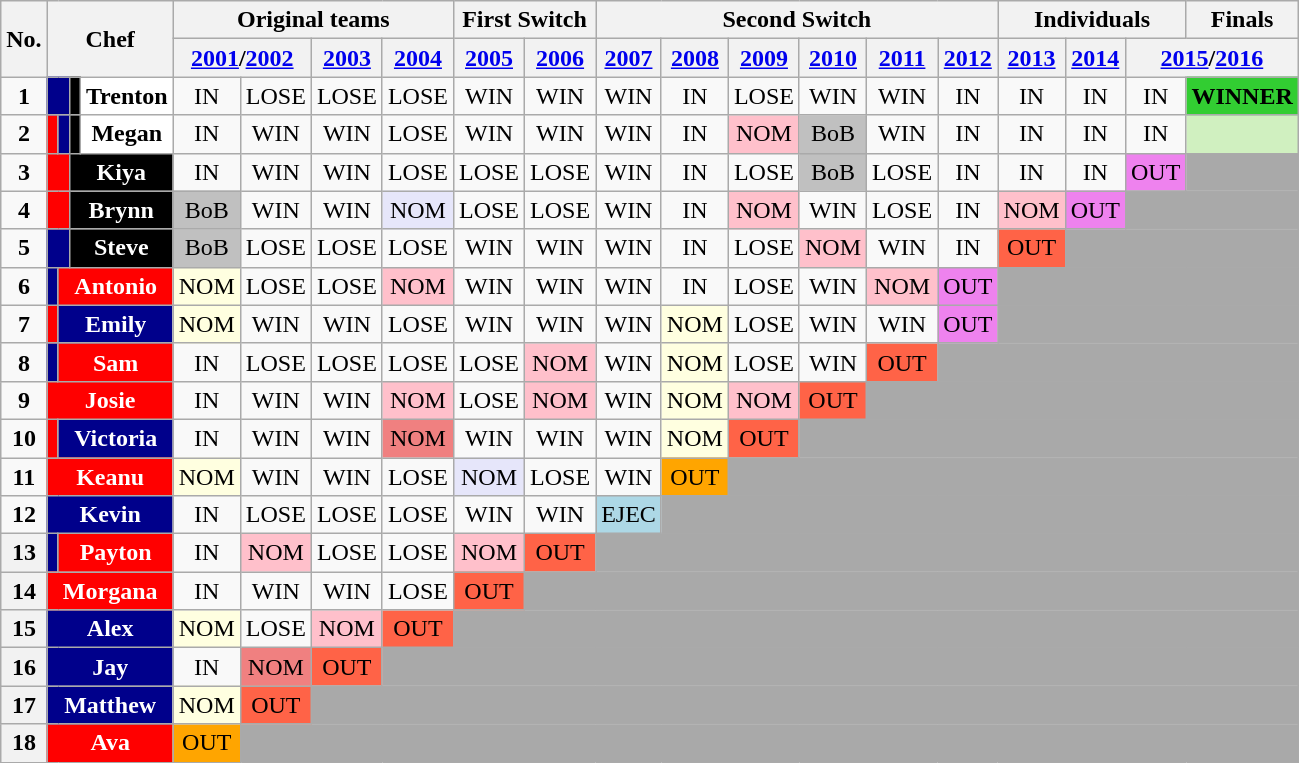<table class="wikitable unsortable" style="text-align:center">
<tr>
<th rowspan="2">No.</th>
<th colspan="5" rowspan="2">Chef</th>
<th colspan="4">Original teams</th>
<th colspan="2">First Switch</th>
<th colspan="6">Second Switch</th>
<th colspan="3">Individuals</th>
<th colspan="1">Finals</th>
</tr>
<tr>
<th scope="col" colspan="2"><a href='#'>2001</a>/<a href='#'>2002</a></th>
<th scope="col"><a href='#'>2003</a></th>
<th scope="col"><a href='#'>2004</a></th>
<th scope="col"><a href='#'>2005</a></th>
<th scope="col"><a href='#'>2006</a></th>
<th scope="col"><a href='#'>2007</a></th>
<th scope="col"><a href='#'>2008</a></th>
<th scope="col"><a href='#'>2009</a></th>
<th scope="col"><a href='#'>2010</a></th>
<th scope="col"><a href='#'>2011</a></th>
<th scope="col"><a href='#'>2012</a></th>
<th scope="col"><a href='#'>2013</a></th>
<th scope="col"><a href='#'>2014</a></th>
<th scope="col" colspan="2"><a href='#'>2015</a>/<a href='#'>2016</a></th>
</tr>
<tr>
<td scope="row"><strong>1</strong></td>
<td style="background:darkblue; color:#fff;" colspan="3"></td>
<td style="background:black; color:#fff;" color:#fff;"></td>
<td style="background:white; color:#000;" colspan="1"><strong>Trenton</strong></td>
<td>IN</td>
<td>LOSE</td>
<td>LOSE</td>
<td>LOSE</td>
<td>WIN</td>
<td>WIN</td>
<td>WIN</td>
<td>IN</td>
<td>LOSE</td>
<td>WIN</td>
<td>WIN</td>
<td>IN</td>
<td>IN</td>
<td>IN</td>
<td>IN</td>
<td style="background:limegreen;"><strong>WINNER</strong></td>
</tr>
<tr>
<td scope="row"><strong>2</strong></td>
<td style="background:red; color:#fff;"></td>
<td style="background:darkblue; color:#fff;" colspan="2"></td>
<td style="background:black; color:#fff;" color:#fff;"></td>
<td style="background:white; color:#000;" colspan="1"><strong>Megan</strong></td>
<td>IN</td>
<td>WIN</td>
<td>WIN</td>
<td>LOSE</td>
<td>WIN</td>
<td>WIN</td>
<td>WIN</td>
<td>IN</td>
<td style="background:pink;">NOM</td>
<td style="background:silver">BoB</td>
<td>WIN</td>
<td>IN</td>
<td>IN</td>
<td>IN</td>
<td>IN</td>
<td style="background:#D0F0C0;"></td>
</tr>
<tr>
<td scope="row"><strong>3</strong></td>
<td style="background:red; color:#fff;" colspan="3"></td>
<td style="background:black; color:#fff;" color:#fff;" colspan="2"><strong>Kiya</strong></td>
<td>IN</td>
<td>WIN</td>
<td>WIN</td>
<td>LOSE</td>
<td>LOSE</td>
<td>LOSE</td>
<td>WIN</td>
<td>IN</td>
<td>LOSE</td>
<td style="background:silver">BoB</td>
<td>LOSE</td>
<td>IN</td>
<td>IN</td>
<td>IN</td>
<td style="background:violet;">OUT</td>
<td colspan="1" style="background:darkgrey;"></td>
</tr>
<tr>
<td scope="row"><strong>4</strong></td>
<td style="background:red; color:#fff;" colspan="3"></td>
<td style="background:black; color:#fff;" color:#fff;" colspan="2"><strong>Brynn</strong></td>
<td style="background:silver">BoB</td>
<td>WIN</td>
<td>WIN</td>
<td style="background:lavender;">NOM</td>
<td>LOSE</td>
<td>LOSE</td>
<td>WIN</td>
<td>IN</td>
<td style="background:pink;">NOM</td>
<td>WIN</td>
<td>LOSE</td>
<td>IN</td>
<td style="background:pink;">NOM</td>
<td style="background:violet;">OUT</td>
<td colspan="2" style="background:darkgrey;"></td>
</tr>
<tr>
<td scope="row"><strong>5</strong></td>
<td style="background:darkblue; color:#fff;" colspan="3"></td>
<td style="background:black; color:#fff;" color:#fff;" colspan="2"><strong>Steve</strong></td>
<td style="background:silver">BoB</td>
<td>LOSE</td>
<td>LOSE</td>
<td>LOSE</td>
<td>WIN</td>
<td>WIN</td>
<td>WIN</td>
<td>IN</td>
<td>LOSE</td>
<td style="background:pink;">NOM</td>
<td>WIN</td>
<td>IN</td>
<td style="background:tomato;">OUT</td>
<td colspan="3" style="background:darkgrey;"></td>
</tr>
<tr>
<td scope="row"><strong>6</strong></td>
<td style="background:darkblue; color:#fff;"></td>
<td style="background:red; color:#fff;" color:#fff;" colspan="4"><strong>Antonio</strong></td>
<td style="background:lightyellow;">NOM</td>
<td>LOSE</td>
<td>LOSE</td>
<td style="background:pink;">NOM</td>
<td>WIN</td>
<td>WIN</td>
<td>WIN</td>
<td>IN</td>
<td>LOSE</td>
<td>WIN</td>
<td style="background:pink;">NOM</td>
<td style="background:violet;">OUT</td>
<td colspan="4" style="background:darkgrey;"></td>
</tr>
<tr>
<td scope="row"><strong>7</strong></td>
<td style="background:red; color:#fff;"></td>
<td style="background:darkblue; color:#fff;" color:#fff;" colspan="4"><strong>Emily</strong></td>
<td style="background:lightyellow;">NOM</td>
<td>WIN</td>
<td>WIN</td>
<td>LOSE</td>
<td>WIN</td>
<td>WIN</td>
<td>WIN</td>
<td style="background:lightyellow;">NOM</td>
<td>LOSE</td>
<td>WIN</td>
<td>WIN</td>
<td style="background:violet;">OUT</td>
<td colspan="4" style="background:darkgrey;"></td>
</tr>
<tr>
<td scope="row"><strong>8</strong></td>
<td style="background:darkblue; color:#fff;" colspan="1"></td>
<td style="background:red; color:#fff;" colspan="4"><strong>Sam</strong></td>
<td>IN</td>
<td>LOSE</td>
<td>LOSE</td>
<td>LOSE</td>
<td>LOSE</td>
<td style="background:pink;">NOM</td>
<td>WIN</td>
<td style="background:lightyellow;">NOM</td>
<td>LOSE</td>
<td>WIN</td>
<td style="background:tomato;">OUT</td>
<td colspan="5" style="background:darkgrey;"></td>
</tr>
<tr>
<td scope="row"><strong>9</strong></td>
<td style="background:red; color:#fff;" colspan="5"><strong>Josie</strong></td>
<td>IN</td>
<td>WIN</td>
<td>WIN</td>
<td style="background:pink;">NOM</td>
<td>LOSE</td>
<td style="background:pink;">NOM</td>
<td>WIN</td>
<td style="background:lightyellow;">NOM</td>
<td style="background:pink;">NOM</td>
<td style="background:tomato;">OUT</td>
<td colspan="6" style="background:darkgrey;"></td>
</tr>
<tr>
<td scope="row"><strong>10</strong></td>
<td style="background:red; color:#fff;" colspan="1"></td>
<td style="background:darkblue; color:#fff;" colspan="4"><strong>Victoria</strong></td>
<td>IN</td>
<td>WIN</td>
<td>WIN</td>
<td style="background:lightcoral;">NOM</td>
<td>WIN</td>
<td>WIN</td>
<td>WIN</td>
<td style=background:lightyellow;">NOM</td>
<td style="background:tomato;">OUT</td>
<td colspan="7" style="background:darkgrey;"></td>
</tr>
<tr>
<td scope="row"><strong>11</strong></td>
<td style="background:red; color:#fff;" colspan="5"><strong>Keanu</strong></td>
<td style="background:lightyellow;">NOM</td>
<td>WIN</td>
<td>WIN</td>
<td>LOSE</td>
<td style="background:lavender;">NOM</td>
<td>LOSE</td>
<td>WIN</td>
<td style="background:orange;">OUT</td>
<td colspan="8" style="background:darkgrey;"></td>
</tr>
<tr>
<td scope="row"><strong>12</strong></td>
<td style="background:darkblue; color:#fff;" colspan="5"><strong>Kevin</strong></td>
<td>IN</td>
<td>LOSE</td>
<td>LOSE</td>
<td>LOSE</td>
<td>WIN</td>
<td>WIN</td>
<td style="background:lightblue;">EJEC</td>
<td colspan="9" style="background:darkgrey;"></td>
</tr>
<tr>
<th scope="row"><strong>13</strong></th>
<td style="background:darkblue; color:#fff;" colspan="1"></td>
<td style="background:red; color:#fff;" colspan="4"><strong>Payton</strong></td>
<td>IN</td>
<td style="background:pink;">NOM</td>
<td>LOSE</td>
<td>LOSE</td>
<td style="background:pink;">NOM</td>
<td style="background:tomato;">OUT</td>
<td colspan="10" style="background:darkgrey;"></td>
</tr>
<tr>
<th scope="row"><strong>14</strong></th>
<td style="background:red; color:#fff;" colspan="5"><strong>Morgana</strong></td>
<td>IN</td>
<td>WIN</td>
<td>WIN</td>
<td>LOSE</td>
<td style="background:tomato;">OUT</td>
<td colspan="11" style="background:darkgrey;"></td>
</tr>
<tr>
<th scope="row"><strong>15</strong></th>
<td style="background:darkblue; color:#fff;" colspan="5"><strong>Alex</strong></td>
<td style="background:lightyellow;">NOM</td>
<td>LOSE</td>
<td style="background:pink;">NOM</td>
<td style="background:tomato;">OUT</td>
<td colspan="12" style="background:darkgrey;"></td>
</tr>
<tr>
<th scope="row"><strong>16</strong></th>
<td style="background:darkblue; color:#fff;" colspan="5"><strong>Jay</strong></td>
<td>IN</td>
<td style="background:lightcoral;">NOM</td>
<td style="background:tomato;">OUT</td>
<td colspan="13" style="background:darkgrey;"></td>
</tr>
<tr>
<th scope="row"><strong>17</strong></th>
<td style="background:darkblue; color:#fff;" colspan="5"><strong>Matthew</strong></td>
<td style="background:lightyellow;">NOM</td>
<td style="background:tomato;">OUT</td>
<td colspan="14" style="background:darkgrey;"></td>
</tr>
<tr>
<th scope="row"><strong>18</strong></th>
<td style="background:red; color:#fff;" colspan="5"><strong>Ava</strong></td>
<td style="background:orange;">OUT</td>
<td colspan="15" style="background:darkgrey;"></td>
</tr>
</table>
